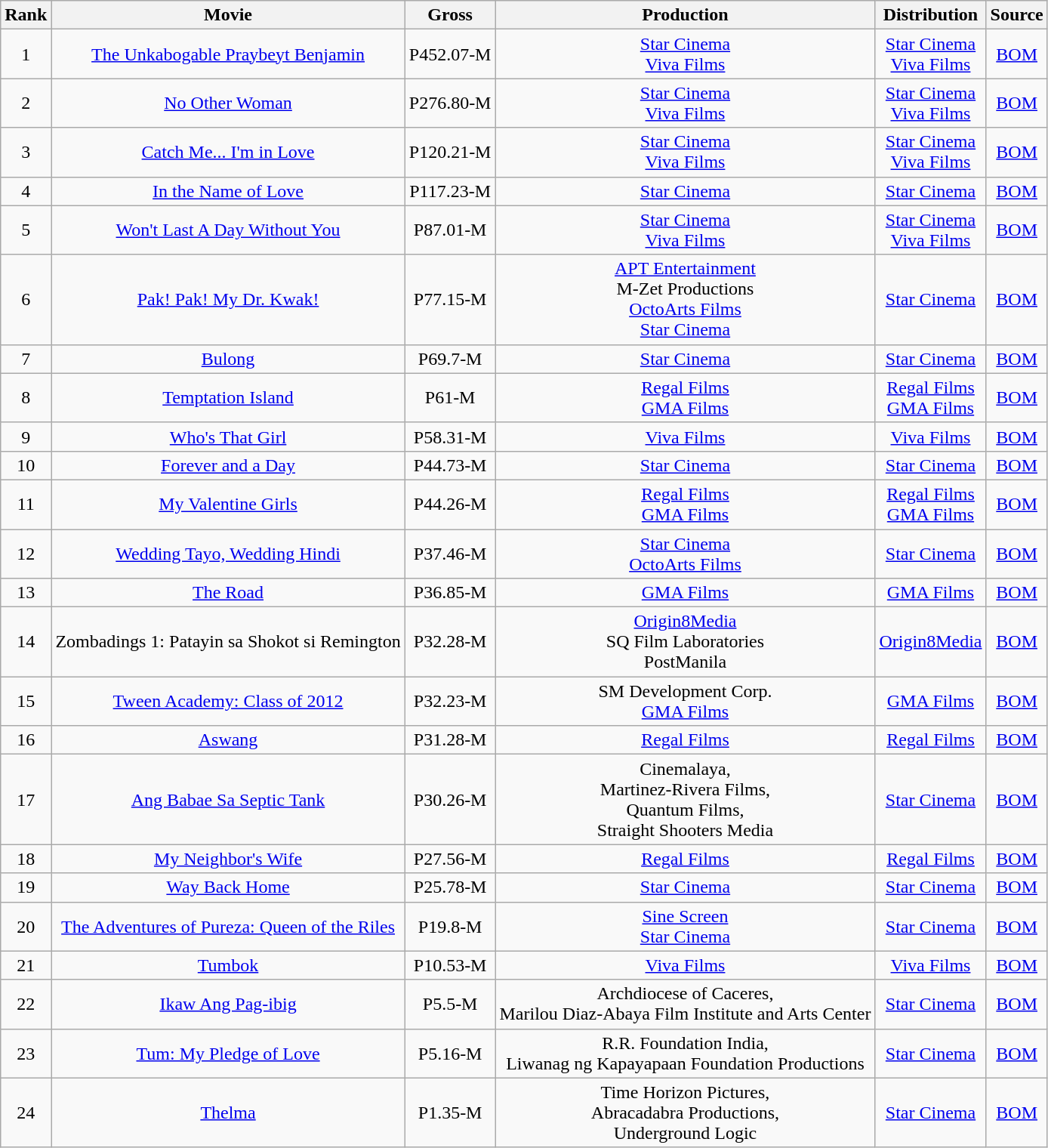<table class="wikitable" style="text-align:center;">
<tr>
<th>Rank</th>
<th>Movie</th>
<th>Gross</th>
<th>Production</th>
<th>Distribution</th>
<th>Source</th>
</tr>
<tr>
<td>1</td>
<td><a href='#'>The Unkabogable Praybeyt Benjamin</a></td>
<td>P452.07-M</td>
<td><a href='#'>Star Cinema</a><br><a href='#'>Viva Films</a></td>
<td><a href='#'>Star Cinema</a><br><a href='#'>Viva Films</a></td>
<td><a href='#'>BOM</a></td>
</tr>
<tr>
<td>2</td>
<td><a href='#'>No Other Woman</a></td>
<td>P276.80-M</td>
<td><a href='#'>Star Cinema</a><br><a href='#'>Viva Films</a></td>
<td><a href='#'>Star Cinema</a><br><a href='#'>Viva Films</a></td>
<td><a href='#'>BOM</a></td>
</tr>
<tr>
<td>3</td>
<td><a href='#'>Catch Me... I'm in Love</a></td>
<td>P120.21-M</td>
<td><a href='#'>Star Cinema</a><br><a href='#'>Viva Films</a></td>
<td><a href='#'>Star Cinema</a><br><a href='#'>Viva Films</a></td>
<td><a href='#'>BOM</a></td>
</tr>
<tr>
<td>4</td>
<td><a href='#'>In the Name of Love</a></td>
<td>P117.23-M</td>
<td><a href='#'>Star Cinema</a></td>
<td><a href='#'>Star Cinema</a></td>
<td><a href='#'>BOM</a></td>
</tr>
<tr>
<td>5</td>
<td><a href='#'>Won't Last A Day Without You</a></td>
<td>P87.01-M</td>
<td><a href='#'>Star Cinema</a><br><a href='#'>Viva Films</a></td>
<td><a href='#'>Star Cinema</a><br><a href='#'>Viva Films</a></td>
<td><a href='#'>BOM</a></td>
</tr>
<tr>
<td>6</td>
<td><a href='#'>Pak! Pak! My Dr. Kwak!</a></td>
<td>P77.15-M</td>
<td><a href='#'>APT Entertainment</a><br>M-Zet Productions<br><a href='#'>OctoArts Films</a><br><a href='#'>Star Cinema</a></td>
<td><a href='#'>Star Cinema</a></td>
<td><a href='#'>BOM</a></td>
</tr>
<tr>
<td>7</td>
<td><a href='#'>Bulong</a></td>
<td>P69.7-M</td>
<td><a href='#'>Star Cinema</a></td>
<td><a href='#'>Star Cinema</a></td>
<td><a href='#'>BOM</a></td>
</tr>
<tr>
<td>8</td>
<td><a href='#'>Temptation Island</a></td>
<td>P61-M</td>
<td><a href='#'>Regal Films</a><br><a href='#'>GMA Films</a></td>
<td><a href='#'>Regal Films</a><br><a href='#'>GMA Films</a></td>
<td><a href='#'>BOM</a></td>
</tr>
<tr>
<td>9</td>
<td><a href='#'>Who's That Girl</a></td>
<td>P58.31-M</td>
<td><a href='#'>Viva Films</a></td>
<td><a href='#'>Viva Films</a></td>
<td><a href='#'>BOM</a></td>
</tr>
<tr>
<td>10</td>
<td><a href='#'>Forever and a Day</a></td>
<td>P44.73-M</td>
<td><a href='#'>Star Cinema</a></td>
<td><a href='#'>Star Cinema</a></td>
<td><a href='#'>BOM</a></td>
</tr>
<tr>
<td>11</td>
<td><a href='#'>My Valentine Girls</a></td>
<td>P44.26-M</td>
<td><a href='#'>Regal Films</a><br><a href='#'>GMA Films</a></td>
<td><a href='#'>Regal Films</a><br><a href='#'>GMA Films</a></td>
<td><a href='#'>BOM</a></td>
</tr>
<tr>
<td>12</td>
<td><a href='#'>Wedding Tayo, Wedding Hindi</a></td>
<td>P37.46-M</td>
<td><a href='#'>Star Cinema</a><br><a href='#'>OctoArts Films</a></td>
<td><a href='#'>Star Cinema</a></td>
<td><a href='#'>BOM</a></td>
</tr>
<tr>
<td>13</td>
<td><a href='#'>The Road</a></td>
<td>P36.85-M</td>
<td><a href='#'>GMA Films</a></td>
<td><a href='#'>GMA Films</a></td>
<td><a href='#'>BOM</a></td>
</tr>
<tr>
<td>14</td>
<td>Zombadings 1: Patayin sa Shokot si Remington</td>
<td>P32.28-M</td>
<td><a href='#'>Origin8Media</a><br>SQ Film Laboratories<br>PostManila</td>
<td><a href='#'>Origin8Media</a></td>
<td><a href='#'>BOM</a></td>
</tr>
<tr>
<td>15</td>
<td><a href='#'>Tween Academy: Class of 2012</a></td>
<td>P32.23-M</td>
<td>SM Development Corp.<br><a href='#'>GMA Films</a></td>
<td><a href='#'>GMA Films</a></td>
<td><a href='#'>BOM</a></td>
</tr>
<tr>
<td>16</td>
<td><a href='#'>Aswang</a></td>
<td>P31.28-M</td>
<td><a href='#'>Regal Films</a></td>
<td><a href='#'>Regal Films</a></td>
<td><a href='#'>BOM</a></td>
</tr>
<tr>
<td>17</td>
<td><a href='#'>Ang Babae Sa Septic Tank</a></td>
<td>P30.26-M</td>
<td>Cinemalaya,<br>Martinez-Rivera Films,<br>Quantum Films,<br>Straight Shooters Media</td>
<td><a href='#'>Star Cinema</a></td>
<td><a href='#'>BOM</a></td>
</tr>
<tr>
<td>18</td>
<td><a href='#'>My Neighbor's Wife</a></td>
<td>P27.56-M</td>
<td><a href='#'>Regal Films</a></td>
<td><a href='#'>Regal Films</a></td>
<td><a href='#'>BOM</a></td>
</tr>
<tr>
<td>19</td>
<td><a href='#'>Way Back Home</a></td>
<td>P25.78-M</td>
<td><a href='#'>Star Cinema</a></td>
<td><a href='#'>Star Cinema</a></td>
<td><a href='#'>BOM</a></td>
</tr>
<tr>
<td>20</td>
<td><a href='#'>The Adventures of Pureza: Queen of the Riles</a></td>
<td>P19.8-M</td>
<td><a href='#'>Sine Screen</a><br><a href='#'>Star Cinema</a></td>
<td><a href='#'>Star Cinema</a></td>
<td><a href='#'>BOM</a></td>
</tr>
<tr>
<td>21</td>
<td><a href='#'>Tumbok</a></td>
<td>P10.53-M</td>
<td><a href='#'>Viva Films</a></td>
<td><a href='#'>Viva Films</a></td>
<td><a href='#'>BOM</a></td>
</tr>
<tr>
<td>22</td>
<td><a href='#'>Ikaw Ang Pag-ibig</a></td>
<td>P5.5-M</td>
<td>Archdiocese of Caceres,<br>Marilou Diaz-Abaya Film Institute and Arts Center</td>
<td><a href='#'>Star Cinema</a></td>
<td><a href='#'>BOM</a></td>
</tr>
<tr>
<td>23</td>
<td><a href='#'>Tum: My Pledge of Love</a></td>
<td>P5.16-M</td>
<td>R.R. Foundation India,<br>Liwanag ng Kapayapaan Foundation Productions</td>
<td><a href='#'>Star Cinema</a></td>
<td><a href='#'>BOM</a></td>
</tr>
<tr>
<td>24</td>
<td><a href='#'>Thelma</a></td>
<td>P1.35-M</td>
<td>Time Horizon Pictures,<br>Abracadabra Productions,<br>Underground Logic</td>
<td><a href='#'>Star Cinema</a></td>
<td><a href='#'>BOM</a></td>
</tr>
</table>
